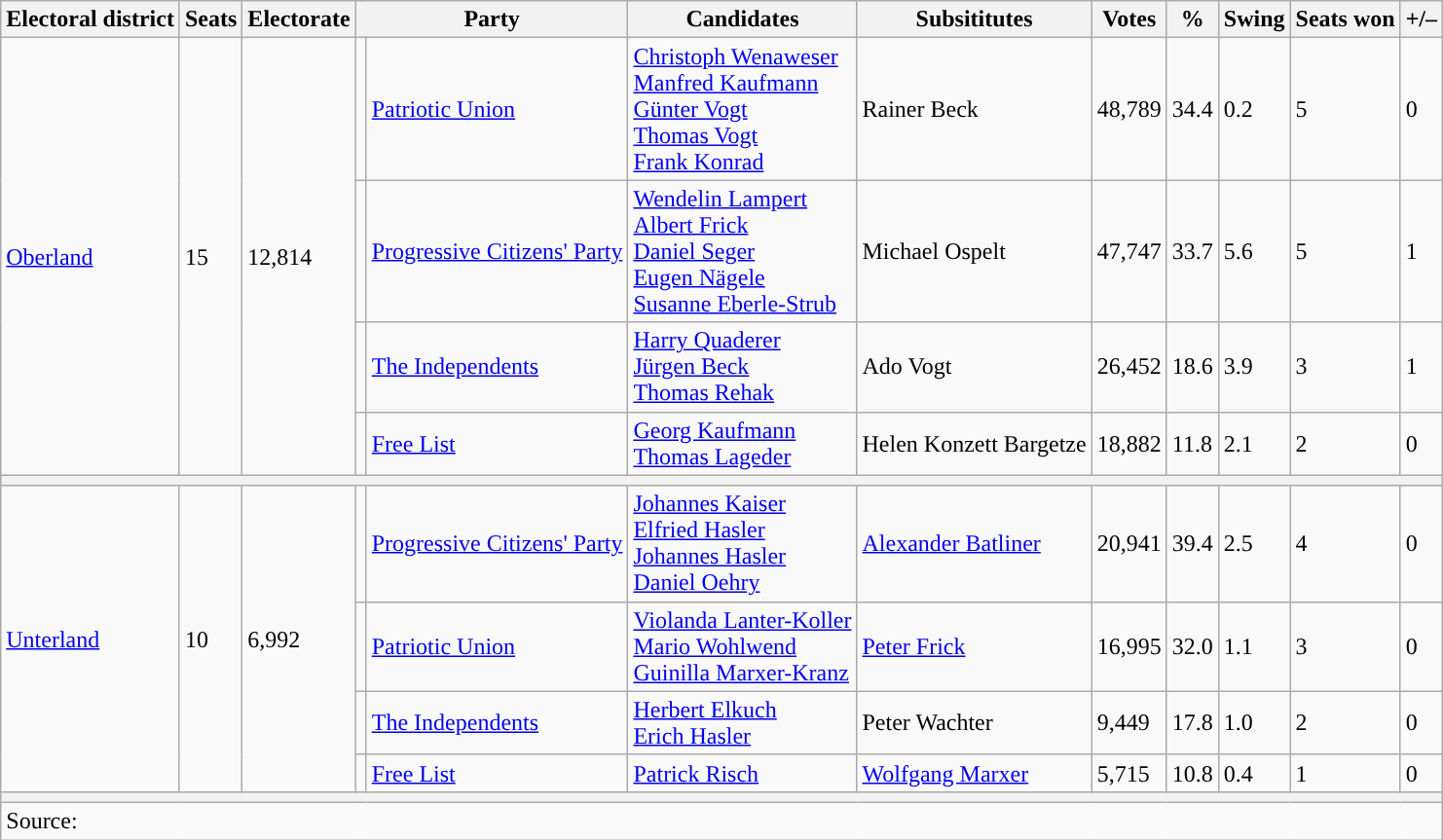<table class="wikitable">
<tr>
<th>Electoral district</th>
<th>Seats</th>
<th>Electorate</th>
<th colspan="2">Party</th>
<th>Candidates</th>
<th>Subsititutes</th>
<th>Votes</th>
<th>%</th>
<th>Swing</th>
<th>Seats won</th>
<th>+/–</th>
</tr>
<tr>
<td rowspan="4"><a href='#'>Oberland</a></td>
<td rowspan="4">15</td>
<td rowspan="4">12,814</td>
<td></td>
<td><a href='#'>Patriotic Union</a></td>
<td><a href='#'>Christoph Wenaweser</a><br><a href='#'>Manfred Kaufmann</a><br><a href='#'>Günter Vogt</a><br><a href='#'>Thomas Vogt</a><br><a href='#'>Frank Konrad</a></td>
<td>Rainer Beck</td>
<td>48,789</td>
<td>34.4</td>
<td> 0.2</td>
<td>5</td>
<td>0</td>
</tr>
<tr>
<td></td>
<td><a href='#'>Progressive Citizens' Party</a></td>
<td><a href='#'>Wendelin Lampert</a><br><a href='#'>Albert Frick</a><br><a href='#'>Daniel Seger</a><br><a href='#'>Eugen Nägele</a><br><a href='#'>Susanne Eberle-Strub</a></td>
<td>Michael Ospelt</td>
<td>47,747</td>
<td>33.7</td>
<td> 5.6</td>
<td>5</td>
<td> 1</td>
</tr>
<tr>
<td></td>
<td><a href='#'>The Independents</a></td>
<td><a href='#'>Harry Quaderer</a><br><a href='#'>Jürgen Beck</a><br><a href='#'>Thomas Rehak</a></td>
<td>Ado Vogt</td>
<td>26,452</td>
<td>18.6</td>
<td> 3.9</td>
<td>3</td>
<td> 1</td>
</tr>
<tr>
<td></td>
<td><a href='#'>Free List</a></td>
<td><a href='#'>Georg Kaufmann</a><br><a href='#'>Thomas Lageder</a></td>
<td>Helen Konzett Bargetze</td>
<td>18,882</td>
<td>11.8</td>
<td> 2.1</td>
<td>2</td>
<td>0</td>
</tr>
<tr>
<th colspan="12"></th>
</tr>
<tr>
<td rowspan="4"><a href='#'>Unterland</a></td>
<td rowspan="4">10</td>
<td rowspan="4">6,992</td>
<td></td>
<td><a href='#'>Progressive Citizens' Party</a></td>
<td><a href='#'>Johannes Kaiser</a><br><a href='#'>Elfried Hasler</a><br><a href='#'>Johannes Hasler</a><br><a href='#'>Daniel Oehry</a></td>
<td><a href='#'>Alexander Batliner</a></td>
<td>20,941</td>
<td>39.4</td>
<td> 2.5</td>
<td>4</td>
<td>0</td>
</tr>
<tr>
<td></td>
<td><a href='#'>Patriotic Union</a></td>
<td><a href='#'>Violanda Lanter-Koller</a><br><a href='#'>Mario Wohlwend</a><br><a href='#'>Guinilla Marxer-Kranz</a></td>
<td><a href='#'>Peter Frick</a></td>
<td>16,995</td>
<td>32.0</td>
<td> 1.1</td>
<td>3</td>
<td>0</td>
</tr>
<tr>
<td></td>
<td><a href='#'>The Independents</a></td>
<td><a href='#'>Herbert Elkuch</a><br><a href='#'>Erich Hasler</a></td>
<td>Peter Wachter</td>
<td>9,449</td>
<td>17.8</td>
<td> 1.0</td>
<td>2</td>
<td>0</td>
</tr>
<tr>
<td></td>
<td><a href='#'>Free List</a></td>
<td><a href='#'>Patrick Risch</a></td>
<td><a href='#'>Wolfgang Marxer</a></td>
<td>5,715</td>
<td>10.8</td>
<td> 0.4</td>
<td>1</td>
<td>0</td>
</tr>
<tr>
<th colspan="12"></th>
</tr>
<tr>
<td colspan="12">Source: </td>
</tr>
</table>
